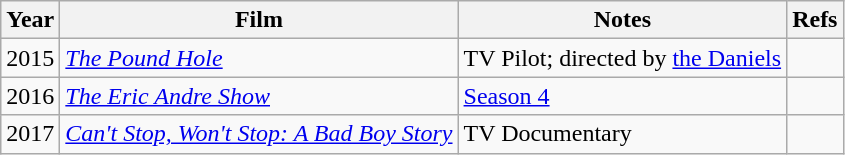<table class="wikitable">
<tr>
<th>Year</th>
<th>Film</th>
<th>Notes</th>
<th>Refs</th>
</tr>
<tr>
<td>2015</td>
<td><em><a href='#'>The Pound Hole</a></em></td>
<td>TV Pilot; directed by <a href='#'>the Daniels</a></td>
<td></td>
</tr>
<tr>
<td>2016</td>
<td><em><a href='#'>The Eric Andre Show</a></em></td>
<td><a href='#'>Season 4</a></td>
<td></td>
</tr>
<tr>
<td>2017</td>
<td><em><a href='#'>Can't Stop, Won't Stop: A Bad Boy Story</a></em></td>
<td>TV Documentary</td>
<td></td>
</tr>
</table>
